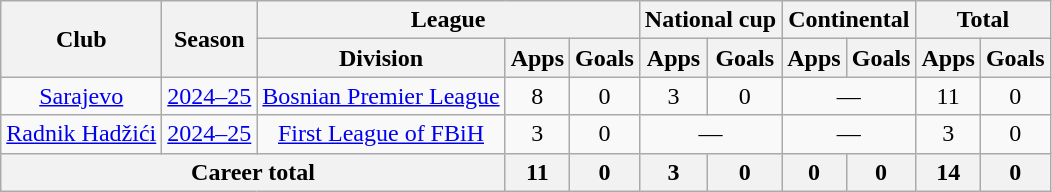<table class="wikitable" style="text-align:center">
<tr>
<th rowspan=2>Club</th>
<th rowspan=2>Season</th>
<th colspan=3>League</th>
<th colspan=2>National cup</th>
<th colspan=2>Continental</th>
<th colspan=2>Total</th>
</tr>
<tr>
<th>Division</th>
<th>Apps</th>
<th>Goals</th>
<th>Apps</th>
<th>Goals</th>
<th>Apps</th>
<th>Goals</th>
<th>Apps</th>
<th>Goals</th>
</tr>
<tr>
<td><a href='#'>Sarajevo</a></td>
<td><a href='#'>2024–25</a></td>
<td><a href='#'>Bosnian Premier League</a></td>
<td>8</td>
<td>0</td>
<td>3</td>
<td>0</td>
<td colspan=2>—</td>
<td>11</td>
<td>0</td>
</tr>
<tr>
<td><a href='#'>Radnik Hadžići</a></td>
<td><a href='#'>2024–25</a></td>
<td><a href='#'>First League of FBiH</a></td>
<td>3</td>
<td>0</td>
<td colspan=2>—</td>
<td colspan=2>—</td>
<td>3</td>
<td>0</td>
</tr>
<tr>
<th colspan=3>Career total</th>
<th>11</th>
<th>0</th>
<th>3</th>
<th>0</th>
<th>0</th>
<th>0</th>
<th>14</th>
<th>0</th>
</tr>
</table>
